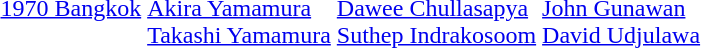<table>
<tr>
<td><a href='#'>1970 Bangkok</a></td>
<td><br><a href='#'>Akira Yamamura</a><br><a href='#'>Takashi Yamamura</a></td>
<td><br><a href='#'>Dawee Chullasapya</a><br><a href='#'>Suthep Indrakosoom</a></td>
<td><br><a href='#'>John Gunawan</a><br><a href='#'>David Udjulawa</a></td>
</tr>
</table>
